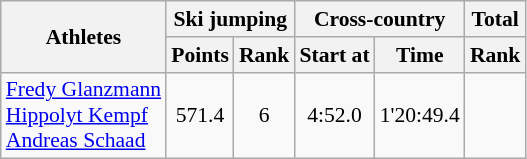<table class="wikitable" border="1" style="font-size:90%">
<tr>
<th rowspan="2">Athletes</th>
<th colspan="2">Ski jumping</th>
<th colspan="2">Cross-country</th>
<th>Total</th>
</tr>
<tr>
<th>Points</th>
<th>Rank</th>
<th>Start at</th>
<th>Time</th>
<th>Rank</th>
</tr>
<tr>
<td><a href='#'>Fredy Glanzmann</a><br><a href='#'>Hippolyt Kempf</a><br><a href='#'>Andreas Schaad</a></td>
<td align=center>571.4</td>
<td align=center>6</td>
<td align=center>4:52.0</td>
<td align=center>1'20:49.4</td>
<td align=center></td>
</tr>
</table>
